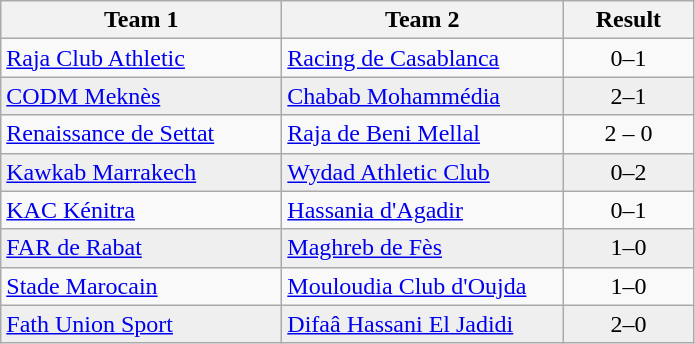<table class="wikitable">
<tr>
<th width="180">Team 1</th>
<th width="180">Team 2</th>
<th width="80">Result</th>
</tr>
<tr>
<td><a href='#'>Raja Club Athletic</a></td>
<td><a href='#'>Racing de Casablanca</a></td>
<td align="center">0–1</td>
</tr>
<tr style="background:#EFEFEF">
<td><a href='#'>CODM Meknès</a></td>
<td><a href='#'>Chabab Mohammédia</a></td>
<td align="center">2–1</td>
</tr>
<tr>
<td><a href='#'>Renaissance de Settat</a></td>
<td><a href='#'>Raja de Beni Mellal</a></td>
<td align="center">2 – 0</td>
</tr>
<tr style="background:#EFEFEF">
<td><a href='#'>Kawkab Marrakech</a></td>
<td><a href='#'>Wydad Athletic Club</a></td>
<td align="center">0–2</td>
</tr>
<tr>
<td><a href='#'>KAC Kénitra</a></td>
<td><a href='#'>Hassania d'Agadir</a></td>
<td align="center">0–1</td>
</tr>
<tr style="background:#EFEFEF">
<td><a href='#'>FAR de Rabat</a></td>
<td><a href='#'>Maghreb de Fès</a></td>
<td align="center">1–0</td>
</tr>
<tr>
<td><a href='#'>Stade Marocain</a></td>
<td><a href='#'>Mouloudia Club d'Oujda</a></td>
<td align="center">1–0</td>
</tr>
<tr style="background:#EFEFEF">
<td><a href='#'>Fath Union Sport</a></td>
<td><a href='#'>Difaâ Hassani El Jadidi</a></td>
<td align="center">2–0</td>
</tr>
</table>
